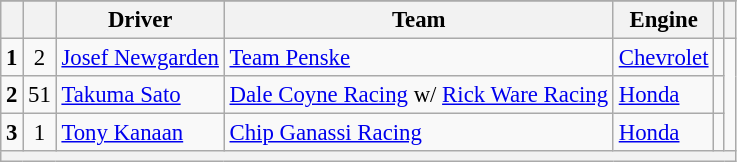<table class="wikitable" style="font-size:95%;">
<tr>
</tr>
<tr>
<th></th>
<th></th>
<th>Driver</th>
<th>Team</th>
<th>Engine</th>
<th></th>
<th></th>
</tr>
<tr>
<td style="text-align:center;"><strong>1</strong></td>
<td style="text-align:center;">2</td>
<td> <a href='#'>Josef Newgarden</a></td>
<td><a href='#'>Team Penske</a></td>
<td><a href='#'>Chevrolet</a></td>
<td></td>
</tr>
<tr>
<td style="text-align:center;"><strong>2</strong></td>
<td style="text-align:center;">51</td>
<td> <a href='#'>Takuma Sato</a></td>
<td><a href='#'>Dale Coyne Racing</a> w/ <a href='#'>Rick Ware Racing</a></td>
<td><a href='#'>Honda</a></td>
<td></td>
</tr>
<tr>
<td style="text-align:center;"><strong>3</strong></td>
<td style="text-align:center;">1</td>
<td> <a href='#'>Tony Kanaan</a></td>
<td><a href='#'>Chip Ganassi Racing</a></td>
<td><a href='#'>Honda</a></td>
<td></td>
</tr>
<tr>
<th colspan=7></th>
</tr>
</table>
